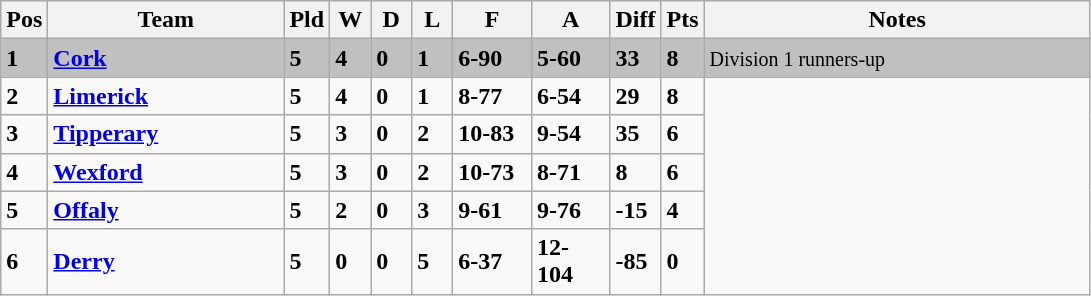<table class="wikitable" style="text-align: centre;">
<tr>
<th width=20>Pos</th>
<th width=150>Team</th>
<th width=20>Pld</th>
<th width=20>W</th>
<th width=20>D</th>
<th width=20>L</th>
<th width=45>F</th>
<th width=45>A</th>
<th width=20>Diff</th>
<th width=20>Pts</th>
<th width=250>Notes</th>
</tr>
<tr style="background:silver;">
<td><strong>1</strong></td>
<td align=left><strong> <a href='#'>Cork</a> </strong></td>
<td><strong>5</strong></td>
<td><strong>4</strong></td>
<td><strong>0</strong></td>
<td><strong>1</strong></td>
<td><strong>6-90</strong></td>
<td><strong>5-60</strong></td>
<td><strong>33</strong></td>
<td><strong>8</strong></td>
<td><small> Division 1 runners-up</small></td>
</tr>
<tr style>
<td><strong>2</strong></td>
<td align=left><strong> <a href='#'>Limerick</a> </strong></td>
<td><strong>5</strong></td>
<td><strong>4</strong></td>
<td><strong>0</strong></td>
<td><strong>1</strong></td>
<td><strong>8-77</strong></td>
<td><strong>6-54</strong></td>
<td><strong>29</strong></td>
<td><strong>8</strong></td>
</tr>
<tr style>
<td><strong>3</strong></td>
<td align=left><strong> <a href='#'>Tipperary</a> </strong></td>
<td><strong>5</strong></td>
<td><strong>3</strong></td>
<td><strong>0</strong></td>
<td><strong>2</strong></td>
<td><strong>10-83</strong></td>
<td><strong>9-54</strong></td>
<td><strong>35</strong></td>
<td><strong>6</strong></td>
</tr>
<tr style>
<td><strong>4</strong></td>
<td align=left><strong> <a href='#'>Wexford</a> </strong></td>
<td><strong>5</strong></td>
<td><strong>3</strong></td>
<td><strong>0</strong></td>
<td><strong>2</strong></td>
<td><strong>10-73</strong></td>
<td><strong>8-71</strong></td>
<td><strong>8</strong></td>
<td><strong>6</strong></td>
</tr>
<tr style>
<td><strong>5</strong></td>
<td align=left><strong> <a href='#'>Offaly</a> </strong></td>
<td><strong>5</strong></td>
<td><strong>2</strong></td>
<td><strong>0</strong></td>
<td><strong>3</strong></td>
<td><strong>9-61</strong></td>
<td><strong>9-76</strong></td>
<td><strong>-15</strong></td>
<td><strong>4</strong></td>
</tr>
<tr style>
<td><strong>6</strong></td>
<td align=left><strong> <a href='#'>Derry</a> </strong></td>
<td><strong>5</strong></td>
<td><strong>0</strong></td>
<td><strong>0</strong></td>
<td><strong>5</strong></td>
<td><strong>6-37</strong></td>
<td><strong>12-104</strong></td>
<td><strong>-85</strong></td>
<td><strong>0</strong></td>
</tr>
</table>
